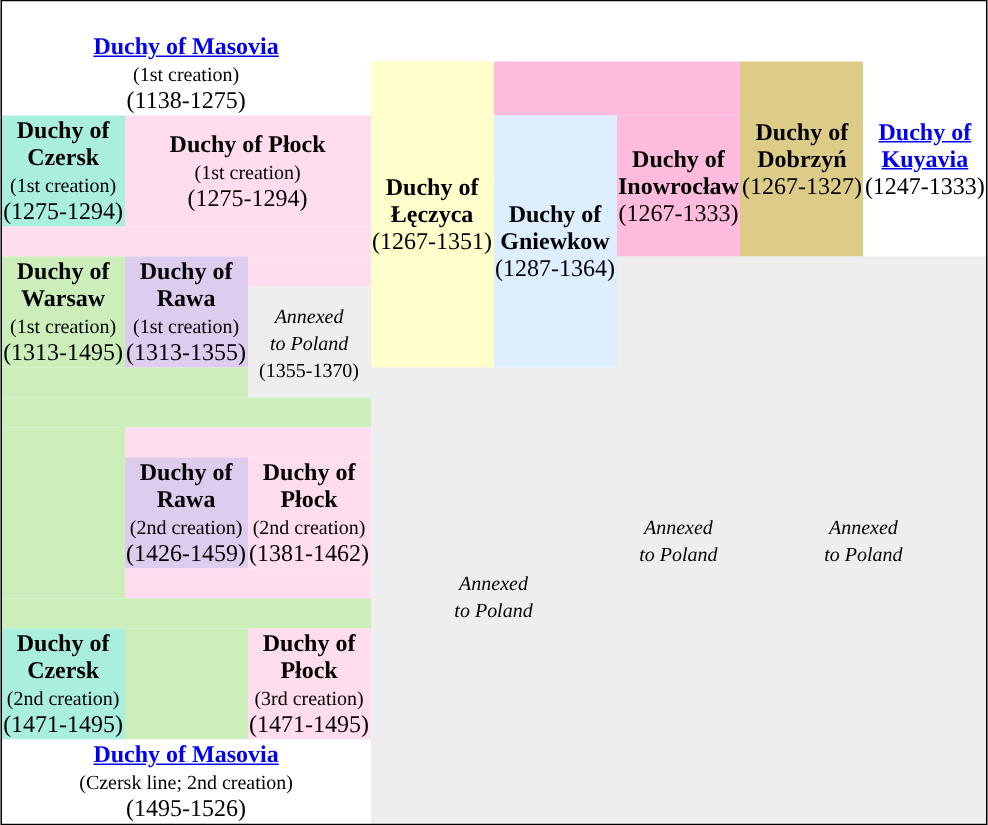<table align=center style="border-spacing: 0px; border: 1px solid black; text-align: center;">
<tr>
<td colspan=9 style="background:#fff">      </td>
</tr>
<tr>
<td colspan=4 rowspan="2" style="background:#fff"><strong><a href='#'>Duchy of Masovia</a></strong><br><small>(1st creation)</small><br>(1138-1275)</td>
<td colspan=5 style="background:#fff">      </td>
</tr>
<tr>
<td colspan=1 rowspan="6" style="background:#ffc"><strong>Duchy of<br>Łęczyca</strong><br>(1267-1351)</td>
<td colspan=2 rowspan="2" style="background:#fbd">      </td>
<td colspan=1 rowspan="4" style="background:#dc8"><strong>Duchy of<br>Dobrzyń</strong><br>(1267-1327)</td>
<td colspan=1 rowspan="4" style="background:#fff"><strong><a href='#'>Duchy of<br>Kuyavia</a></strong><br>(1247-1333)</td>
</tr>
<tr>
<td colspan=1 rowspan="2" style="background:#aed;"><strong>Duchy of<br>Czersk</strong><br><small>(1st creation)</small><br>(1275-1294)</td>
<td colspan=3 rowspan="2" style="background:#fde;"><strong>Duchy of Płock</strong><br><small>(1st creation)</small><br>(1275-1294)</td>
</tr>
<tr>
<td colspan=1 rowspan="4" style="background:#def"><strong>Duchy of<br>Gniewkow</strong><br>(1287-1364)</td>
<td colspan=1 rowspan="2" style="background:#fbd"><strong>Duchy of<br>Inowrocław</strong><br>(1267-1333)</td>
</tr>
<tr>
<td colspan=4 style="background:#fde">      </td>
</tr>
<tr>
<td colspan=2 rowspan="2" style="background: #ceb;"><strong>Duchy of<br>Warsaw</strong><br><small>(1st creation)</small><br>(1313-1495)</td>
<td colspan=1 rowspan="2" style="background: #dce;"><strong>Duchy of<br>Rawa</strong><br><small>(1st creation)</small><br>(1313-1355)</td>
<td colspan=1 style="background: #fde;">      </td>
<td colspan=1 rowspan="10" style="background: #eee;"><small><em>Annexed<br>to Poland</em></small></td>
<td colspan=3 rowspan="10" style="background: #eee;"><small><em>Annexed<br>to Poland</em></small></td>
</tr>
<tr>
<td colspan=1 rowspan="2" style="background: #eee;"><small><em>Annexed<br>to Poland</em><br>(1355-1370) </small></td>
</tr>
<tr>
<td colspan=3 style="background:#ceb">      </td>
<td colspan=2 rowspan="10" style="background: #eee;"><small><em>Annexed<br>to Poland</em></small></td>
</tr>
<tr>
<td colspan=4 style="background:#ceb">      </td>
</tr>
<tr>
<td colspan=2 rowspan="3" style="background: #ceb;">      </td>
<td colspan=2 style="background: #fde;">      </td>
</tr>
<tr>
<td colspan=1 style="background: #dce;"><strong>Duchy of<br>Rawa</strong><br><small>(2nd creation)</small><br>(1426-1459)</td>
<td colspan=1 style="background: #fde;"><strong>Duchy of<br>Płock</strong><br><small>(2nd creation)</small><br>(1381-1462)</td>
</tr>
<tr>
<td colspan=2 style="background: #fde;">      </td>
</tr>
<tr>
<td colspan=4 style="background: #ceb;">      </td>
</tr>
<tr>
<td colspan=1 style="background: #aed;"><strong>Duchy of<br>Czersk</strong><br><small>(2nd creation)</small><br>(1471-1495)</td>
<td colspan=2 style="background: #ceb;">      </td>
<td colspan=1 style="background: #fde;"><strong>Duchy of<br>Płock</strong><br><small>(3rd creation)</small><br>(1471-1495)</td>
</tr>
<tr>
<td colspan=4 style="background:#fff"><strong><a href='#'>Duchy of Masovia</a></strong><br><small>(Czersk line; 2nd creation)</small><br>(1495-1526)</td>
</tr>
<tr>
</tr>
</table>
